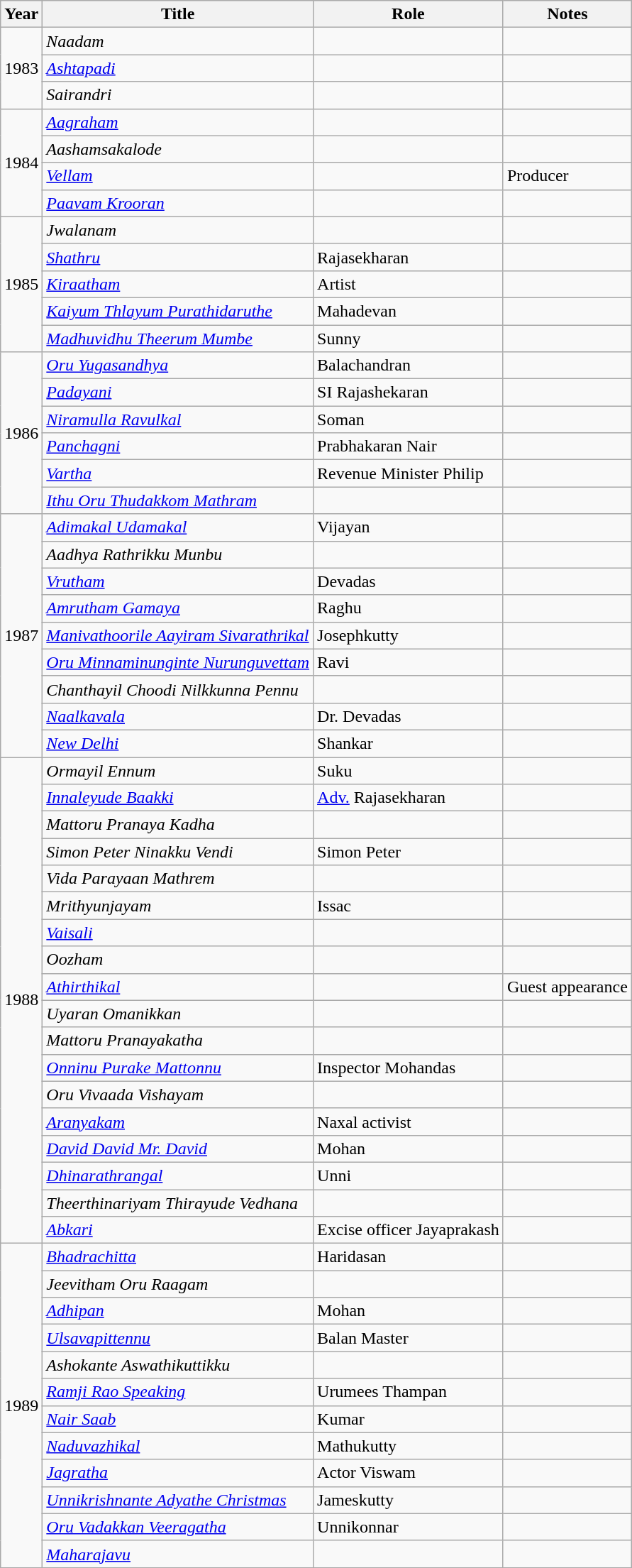<table class="wikitable sortable">
<tr>
<th>Year</th>
<th>Title</th>
<th>Role</th>
<th class="unsortable">Notes</th>
</tr>
<tr>
<td rowspan=3>1983</td>
<td><em>Naadam</em></td>
<td></td>
<td></td>
</tr>
<tr>
<td><em><a href='#'>Ashtapadi</a></em></td>
<td></td>
<td></td>
</tr>
<tr>
<td><em>Sairandri</em></td>
<td></td>
<td></td>
</tr>
<tr>
<td rowspan=4>1984</td>
<td><em><a href='#'>Aagraham</a></em></td>
<td></td>
<td></td>
</tr>
<tr>
<td><em>Aashamsakalode</em></td>
<td></td>
<td></td>
</tr>
<tr>
<td><em><a href='#'>Vellam</a></em></td>
<td></td>
<td>Producer</td>
</tr>
<tr>
<td><em><a href='#'>Paavam Krooran</a></em></td>
<td></td>
<td></td>
</tr>
<tr>
<td rowspan=5>1985</td>
<td><em>Jwalanam</em></td>
<td></td>
<td></td>
</tr>
<tr>
<td><em><a href='#'>Shathru</a></em></td>
<td>Rajasekharan</td>
<td></td>
</tr>
<tr>
<td><em><a href='#'>Kiraatham</a></em></td>
<td>Artist</td>
<td></td>
</tr>
<tr>
<td><em><a href='#'>Kaiyum Thlayum Purathidaruthe</a></em></td>
<td>Mahadevan</td>
<td></td>
</tr>
<tr>
<td><em><a href='#'>Madhuvidhu Theerum Mumbe</a></em></td>
<td>Sunny</td>
<td></td>
</tr>
<tr>
<td rowspan=6>1986</td>
<td><em><a href='#'>Oru Yugasandhya</a></em></td>
<td>Balachandran</td>
<td></td>
</tr>
<tr>
<td><em><a href='#'>Padayani</a></em></td>
<td>SI Rajashekaran</td>
<td></td>
</tr>
<tr>
<td><em><a href='#'>Niramulla Ravulkal</a></em></td>
<td>Soman</td>
<td></td>
</tr>
<tr>
<td><em><a href='#'>Panchagni</a></em></td>
<td>Prabhakaran Nair</td>
<td></td>
</tr>
<tr>
<td><em><a href='#'>Vartha</a></em></td>
<td>Revenue Minister Philip</td>
<td></td>
</tr>
<tr>
<td><em><a href='#'>Ithu Oru Thudakkom Mathram</a></em></td>
<td></td>
<td></td>
</tr>
<tr>
<td rowspan=9>1987</td>
<td><em><a href='#'>Adimakal Udamakal</a></em></td>
<td>Vijayan</td>
<td></td>
</tr>
<tr>
<td><em>Aadhya Rathrikku Munbu</em></td>
<td></td>
<td></td>
</tr>
<tr>
<td><em><a href='#'>Vrutham</a></em></td>
<td>Devadas</td>
<td></td>
</tr>
<tr>
<td><em><a href='#'>Amrutham Gamaya</a></em></td>
<td>Raghu</td>
<td></td>
</tr>
<tr>
<td><em><a href='#'>Manivathoorile Aayiram Sivarathrikal</a></em></td>
<td>Josephkutty</td>
<td></td>
</tr>
<tr>
<td><em><a href='#'>Oru Minnaminunginte Nurunguvettam</a></em></td>
<td>Ravi</td>
<td></td>
</tr>
<tr>
<td><em>Chanthayil Choodi Nilkkunna Pennu</em></td>
<td></td>
<td></td>
</tr>
<tr>
<td><em><a href='#'>Naalkavala</a></em></td>
<td>Dr. Devadas</td>
<td></td>
</tr>
<tr>
<td><em><a href='#'>New Delhi</a></em></td>
<td>Shankar</td>
<td></td>
</tr>
<tr>
<td rowspan=18>1988</td>
<td><em>Ormayil Ennum</em></td>
<td>Suku</td>
<td></td>
</tr>
<tr>
<td><em><a href='#'>Innaleyude Baakki</a></em></td>
<td><a href='#'>Adv.</a> Rajasekharan</td>
<td></td>
</tr>
<tr>
<td><em>Mattoru Pranaya Kadha</em></td>
<td></td>
<td></td>
</tr>
<tr>
<td><em>Simon Peter Ninakku Vendi</em></td>
<td>Simon Peter</td>
<td></td>
</tr>
<tr>
<td><em>Vida Parayaan Mathrem</em></td>
<td></td>
<td></td>
</tr>
<tr>
<td><em>Mrithyunjayam</em></td>
<td>Issac</td>
<td></td>
</tr>
<tr>
<td><em><a href='#'>Vaisali</a></em></td>
<td></td>
<td></td>
</tr>
<tr>
<td><em>Oozham</em></td>
<td></td>
<td></td>
</tr>
<tr>
<td><em><a href='#'>Athirthikal</a></em></td>
<td></td>
<td>Guest appearance</td>
</tr>
<tr>
<td><em>Uyaran Omanikkan</em></td>
<td></td>
<td></td>
</tr>
<tr>
<td><em>Mattoru Pranayakatha</em></td>
<td></td>
<td></td>
</tr>
<tr>
<td><em><a href='#'>Onninu Purake Mattonnu</a></em></td>
<td>Inspector Mohandas</td>
<td></td>
</tr>
<tr>
<td><em>Oru Vivaada Vishayam</em></td>
<td></td>
<td></td>
</tr>
<tr>
<td><em><a href='#'>Aranyakam</a></em></td>
<td>Naxal activist</td>
<td></td>
</tr>
<tr>
<td><em><a href='#'>David David Mr. David</a></em></td>
<td>Mohan</td>
<td></td>
</tr>
<tr>
<td><em><a href='#'>Dhinarathrangal</a></em></td>
<td>Unni</td>
<td></td>
</tr>
<tr>
<td><em>Theerthinariyam Thirayude Vedhana</em></td>
<td></td>
<td></td>
</tr>
<tr>
<td><em><a href='#'>Abkari</a></em></td>
<td>Excise officer Jayaprakash</td>
<td></td>
</tr>
<tr>
<td rowspan=12>1989</td>
<td><em><a href='#'>Bhadrachitta</a></em></td>
<td>Haridasan</td>
<td></td>
</tr>
<tr>
<td><em>Jeevitham Oru Raagam</em></td>
<td></td>
<td></td>
</tr>
<tr>
<td><em><a href='#'>Adhipan</a></em></td>
<td>Mohan</td>
<td></td>
</tr>
<tr>
<td><em><a href='#'>Ulsavapittennu</a></em></td>
<td>Balan Master</td>
<td></td>
</tr>
<tr>
<td><em>Ashokante Aswathikuttikku</em></td>
<td></td>
<td></td>
</tr>
<tr>
<td><em><a href='#'>Ramji Rao Speaking</a></em></td>
<td>Urumees Thampan</td>
<td></td>
</tr>
<tr>
<td><em><a href='#'>Nair Saab</a></em></td>
<td>Kumar</td>
<td></td>
</tr>
<tr>
<td><em><a href='#'>Naduvazhikal</a></em></td>
<td>Mathukutty</td>
<td></td>
</tr>
<tr>
<td><em><a href='#'>Jagratha</a></em></td>
<td>Actor Viswam</td>
<td></td>
</tr>
<tr>
<td><em><a href='#'>Unnikrishnante Adyathe Christmas</a></em></td>
<td>Jameskutty</td>
<td></td>
</tr>
<tr>
<td><em><a href='#'>Oru Vadakkan Veeragatha</a></em></td>
<td>Unnikonnar</td>
<td></td>
</tr>
<tr>
<td><em><a href='#'>Maharajavu</a></em></td>
<td></td>
<td></td>
</tr>
<tr>
</tr>
</table>
